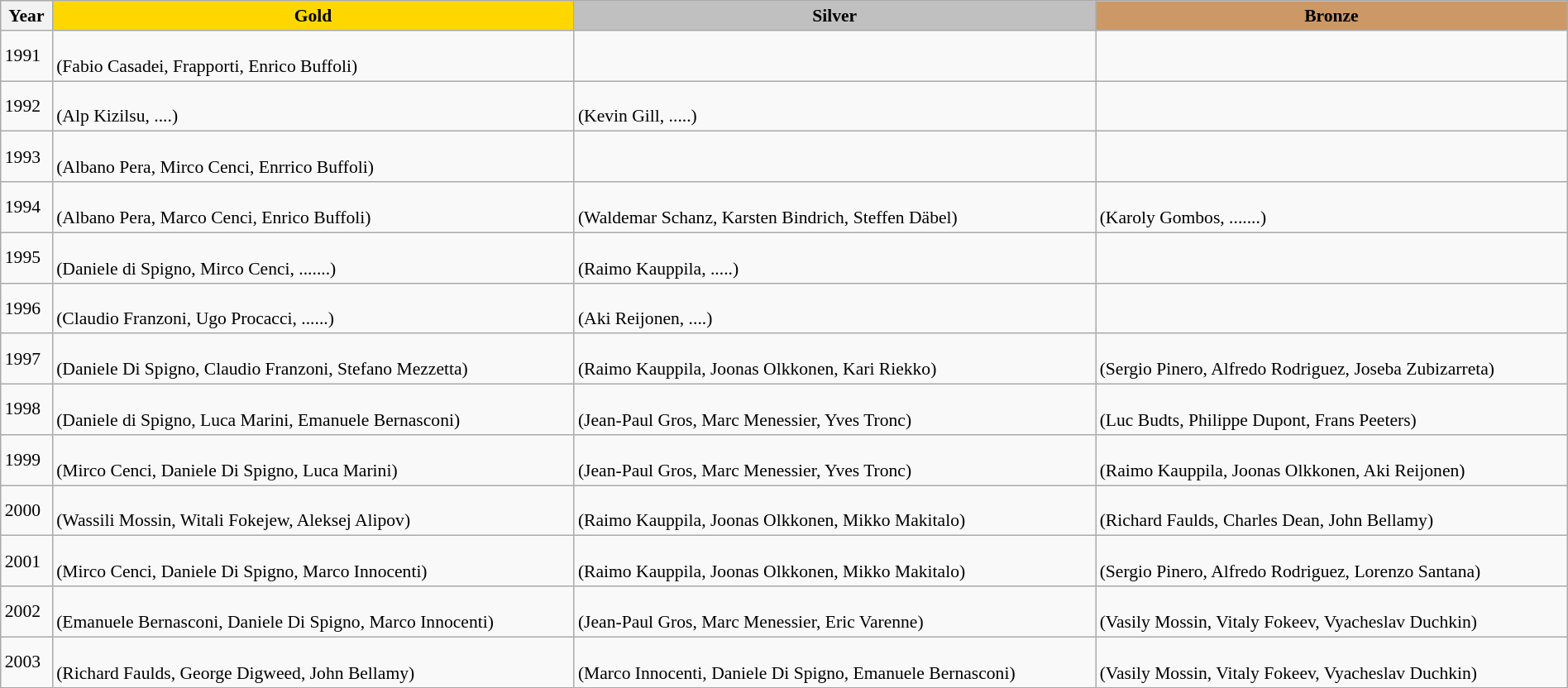<table class="wikitable" width=100% style="font-size:90%; text-align:left;">
<tr align=center>
<th>Year</th>
<td bgcolor=gold><strong>Gold</strong></td>
<td bgcolor=silver><strong>Silver</strong></td>
<td bgcolor=cc9966><strong>Bronze</strong></td>
</tr>
<tr>
<td>1991</td>
<td><br>(Fabio Casadei, Frapporti, Enrico Buffoli)</td>
<td></td>
<td></td>
</tr>
<tr>
<td>1992</td>
<td><br>(Alp Kizilsu, ....)</td>
<td><br>(Kevin Gill, .....)</td>
<td></td>
</tr>
<tr>
<td>1993</td>
<td><br>(Albano Pera, Mirco Cenci, Enrrico Buffoli)</td>
<td></td>
<td></td>
</tr>
<tr>
<td>1994</td>
<td><br>(Albano Pera, Marco Cenci, Enrico Buffoli)</td>
<td><br>(Waldemar Schanz, Karsten Bindrich, Steffen Däbel)</td>
<td><br>(Karoly Gombos, .......)</td>
</tr>
<tr>
<td>1995</td>
<td><br>(Daniele di Spigno, Mirco Cenci, .......)</td>
<td><br>(Raimo Kauppila, .....)</td>
<td></td>
</tr>
<tr>
<td>1996</td>
<td><br>(Claudio Franzoni, Ugo Procacci, ......)</td>
<td><br>(Aki Reijonen, ....)</td>
<td></td>
</tr>
<tr>
<td>1997</td>
<td><br>(Daniele Di Spigno, Claudio Franzoni, Stefano Mezzetta)</td>
<td><br>(Raimo Kauppila, Joonas Olkkonen, Kari Riekko)</td>
<td><br>(Sergio Pinero, Alfredo Rodriguez, Joseba Zubizarreta)</td>
</tr>
<tr>
<td>1998</td>
<td><br>(Daniele di Spigno, Luca Marini, Emanuele Bernasconi)</td>
<td><br>(Jean-Paul Gros, Marc Menessier, Yves Tronc)</td>
<td><br>(Luc Budts, Philippe Dupont, Frans Peeters)</td>
</tr>
<tr>
<td>1999</td>
<td><br>(Mirco Cenci, Daniele Di Spigno, Luca Marini)</td>
<td><br>(Jean-Paul Gros, Marc Menessier, Yves Tronc)</td>
<td><br>(Raimo Kauppila, Joonas Olkkonen, Aki Reijonen)</td>
</tr>
<tr>
<td>2000</td>
<td><br>(Wassili Mossin, Witali Fokejew, Aleksej Alipov)</td>
<td><br>(Raimo Kauppila, Joonas Olkkonen, Mikko Makitalo)</td>
<td><br>(Richard Faulds, Charles Dean, John Bellamy)</td>
</tr>
<tr>
<td>2001</td>
<td><br>(Mirco Cenci, Daniele Di Spigno, Marco Innocenti)</td>
<td><br>(Raimo Kauppila, Joonas Olkkonen, Mikko Makitalo)</td>
<td><br>(Sergio Pinero, Alfredo Rodriguez, Lorenzo Santana)</td>
</tr>
<tr>
<td>2002</td>
<td><br>(Emanuele Bernasconi, Daniele Di Spigno, Marco Innocenti)</td>
<td><br>(Jean-Paul Gros, Marc Menessier, Eric Varenne)</td>
<td><br>(Vasily Mossin, Vitaly Fokeev, Vyacheslav Duchkin)</td>
</tr>
<tr>
<td>2003</td>
<td><br>(Richard Faulds, George Digweed, John Bellamy)</td>
<td><br>(Marco Innocenti, Daniele Di Spigno, Emanuele Bernasconi)</td>
<td><br>(Vasily Mossin, Vitaly Fokeev, Vyacheslav Duchkin)</td>
</tr>
</table>
